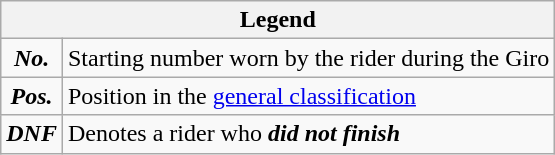<table class="wikitable">
<tr>
<th colspan=2>Legend</th>
</tr>
<tr>
<td align=center><strong><em>No.</em></strong></td>
<td>Starting number worn by the rider during the Giro</td>
</tr>
<tr>
<td align=center><strong><em>Pos.</em></strong></td>
<td>Position in the <a href='#'>general classification</a></td>
</tr>
<tr>
<td align=center><strong><em>DNF</em></strong></td>
<td>Denotes a rider who <strong><em>did not finish</em></strong></td>
</tr>
</table>
